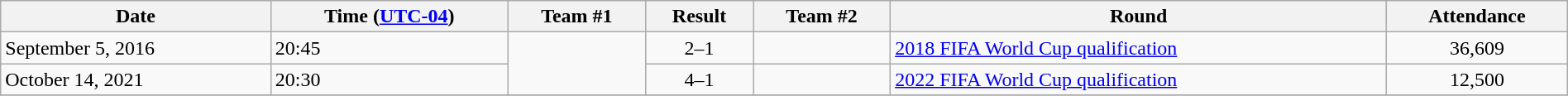<table class="wikitable"  style="text-align:left; width:100%;">
<tr>
<th>Date</th>
<th>Time (<a href='#'>UTC-04</a>)</th>
<th>Team #1</th>
<th>Result</th>
<th>Team #2</th>
<th>Round</th>
<th>Attendance</th>
</tr>
<tr>
<td>September 5, 2016</td>
<td>20:45</td>
<td rowspan="2"></td>
<td style="text-align:center;">2–1</td>
<td></td>
<td><a href='#'>2018 FIFA World Cup qualification</a></td>
<td style="text-align:center;">36,609</td>
</tr>
<tr>
<td>October 14, 2021</td>
<td>20:30</td>
<td style="text-align:center;">4–1</td>
<td></td>
<td><a href='#'>2022 FIFA World Cup qualification</a></td>
<td style="text-align:center;">12,500</td>
</tr>
<tr>
</tr>
</table>
